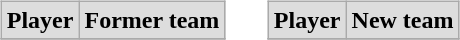<table cellspacing="10">
<tr>
<td valign="top"><br><table class="wikitable">
<tr align="center"  bgcolor="#dddddd">
<td><strong>Player</strong></td>
<td><strong>Former team</strong></td>
</tr>
<tr>
</tr>
</table>
</td>
<td valign="top"><br><table class="wikitable">
<tr align="center"  bgcolor="#dddddd">
<td><strong>Player</strong></td>
<td><strong>New team</strong></td>
</tr>
<tr>
</tr>
</table>
</td>
</tr>
</table>
